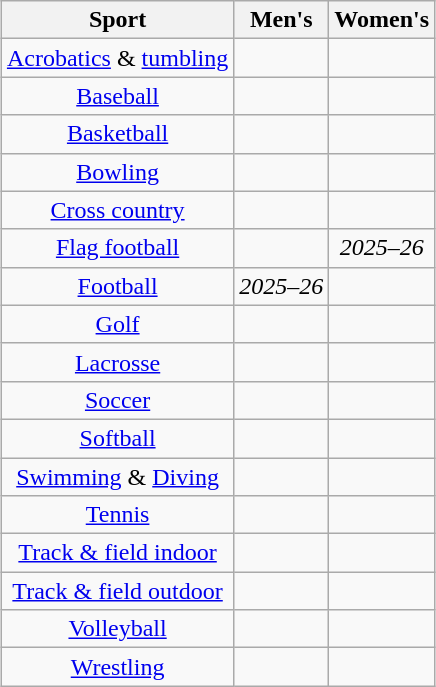<table class="wikitable" style="margin:auto; text-align:center">
<tr>
<th>Sport</th>
<th>Men's</th>
<th>Women's</th>
</tr>
<tr>
<td><a href='#'>Acrobatics</a> & <a href='#'>tumbling</a></td>
<td></td>
<td></td>
</tr>
<tr>
<td><a href='#'>Baseball</a></td>
<td></td>
<td></td>
</tr>
<tr>
<td><a href='#'>Basketball</a></td>
<td></td>
<td></td>
</tr>
<tr>
<td><a href='#'>Bowling</a></td>
<td></td>
<td></td>
</tr>
<tr>
<td><a href='#'>Cross country</a></td>
<td></td>
<td></td>
</tr>
<tr>
<td><a href='#'>Flag football</a></td>
<td></td>
<td><em>2025–26</em></td>
</tr>
<tr>
<td><a href='#'>Football</a></td>
<td><em>2025–26</em></td>
<td></td>
</tr>
<tr>
<td><a href='#'>Golf</a></td>
<td></td>
<td></td>
</tr>
<tr>
<td><a href='#'>Lacrosse</a></td>
<td></td>
<td></td>
</tr>
<tr>
<td><a href='#'>Soccer</a></td>
<td></td>
<td></td>
</tr>
<tr>
<td><a href='#'>Softball</a></td>
<td></td>
<td></td>
</tr>
<tr>
<td><a href='#'>Swimming</a> & <a href='#'>Diving</a></td>
<td></td>
<td></td>
</tr>
<tr>
<td><a href='#'>Tennis</a></td>
<td></td>
<td></td>
</tr>
<tr>
<td><a href='#'>Track & field indoor</a></td>
<td></td>
<td></td>
</tr>
<tr>
<td><a href='#'>Track & field outdoor</a></td>
<td></td>
<td></td>
</tr>
<tr>
<td><a href='#'>Volleyball</a></td>
<td></td>
<td></td>
</tr>
<tr>
<td><a href='#'>Wrestling</a></td>
<td></td>
<td></td>
</tr>
</table>
